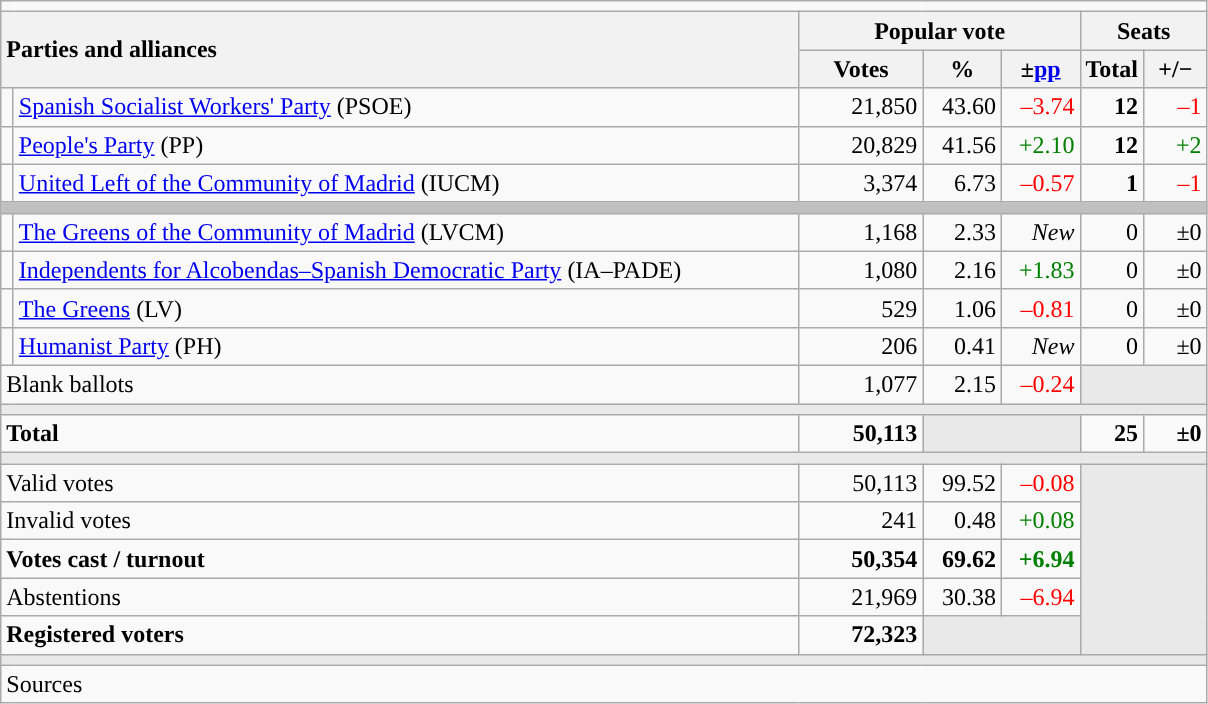<table class="wikitable" style="text-align:right;">
<tr>
<td colspan="7"></td>
</tr>
<tr>
<th style="text-align:left;" rowspan="2" colspan="2" width="525">Parties and alliances</th>
<th colspan="3">Popular vote</th>
<th colspan="2">Seats</th>
</tr>
<tr>
<th width="75">Votes</th>
<th width="45">%</th>
<th width="45">±<a href='#'>pp</a></th>
<th width="35">Total</th>
<th width="35">+/−</th>
</tr>
<tr>
<td width="1" style="color:inherit;background:"></td>
<td align="left"><a href='#'>Spanish Socialist Workers' Party</a> (PSOE)</td>
<td>21,850</td>
<td>43.60</td>
<td style="color:red;">–3.74</td>
<td><strong>12</strong></td>
<td style="color:red;">–1</td>
</tr>
<tr>
<td style="color:inherit;background:"></td>
<td align="left"><a href='#'>People's Party</a> (PP)</td>
<td>20,829</td>
<td>41.56</td>
<td style="color:green;">+2.10</td>
<td><strong>12</strong></td>
<td style="color:green;">+2</td>
</tr>
<tr>
<td style="color:inherit;background:"></td>
<td align="left"><a href='#'>United Left of the Community of Madrid</a> (IUCM)</td>
<td>3,374</td>
<td>6.73</td>
<td style="color:red;">–0.57</td>
<td><strong>1</strong></td>
<td style="color:red;">–1</td>
</tr>
<tr>
<td colspan="7" bgcolor="#C0C0C0"></td>
</tr>
<tr>
<td style="color:inherit;background:"></td>
<td align="left"><a href='#'>The Greens of the Community of Madrid</a> (LVCM)</td>
<td>1,168</td>
<td>2.33</td>
<td><em>New</em></td>
<td>0</td>
<td>±0</td>
</tr>
<tr>
<td style="color:inherit;background:"></td>
<td align="left"><a href='#'>Independents for Alcobendas–Spanish Democratic Party</a> (IA–PADE)</td>
<td>1,080</td>
<td>2.16</td>
<td style="color:green;">+1.83</td>
<td>0</td>
<td>±0</td>
</tr>
<tr>
<td style="color:inherit;background:"></td>
<td align="left"><a href='#'>The Greens</a> (LV)</td>
<td>529</td>
<td>1.06</td>
<td style="color:red;">–0.81</td>
<td>0</td>
<td>±0</td>
</tr>
<tr>
<td style="color:inherit;background:"></td>
<td align="left"><a href='#'>Humanist Party</a> (PH)</td>
<td>206</td>
<td>0.41</td>
<td><em>New</em></td>
<td>0</td>
<td>±0</td>
</tr>
<tr>
<td align="left" colspan="2">Blank ballots</td>
<td>1,077</td>
<td>2.15</td>
<td style="color:red;">–0.24</td>
<td bgcolor="#E9E9E9" colspan="2"></td>
</tr>
<tr>
<td colspan="7" bgcolor="#E9E9E9"></td>
</tr>
<tr style="font-weight:bold;">
<td align="left" colspan="2">Total</td>
<td>50,113</td>
<td bgcolor="#E9E9E9" colspan="2"></td>
<td>25</td>
<td>±0</td>
</tr>
<tr>
<td colspan="7" bgcolor="#E9E9E9"></td>
</tr>
<tr>
<td align="left" colspan="2">Valid votes</td>
<td>50,113</td>
<td>99.52</td>
<td style="color:red;">–0.08</td>
<td bgcolor="#E9E9E9" colspan="2" rowspan="5"></td>
</tr>
<tr>
<td align="left" colspan="2">Invalid votes</td>
<td>241</td>
<td>0.48</td>
<td style="color:green;">+0.08</td>
</tr>
<tr style="font-weight:bold;">
<td align="left" colspan="2">Votes cast / turnout</td>
<td>50,354</td>
<td>69.62</td>
<td style="color:green;">+6.94</td>
</tr>
<tr>
<td align="left" colspan="2">Abstentions</td>
<td>21,969</td>
<td>30.38</td>
<td style="color:red;">–6.94</td>
</tr>
<tr style="font-weight:bold;">
<td align="left" colspan="2">Registered voters</td>
<td>72,323</td>
<td bgcolor="#E9E9E9" colspan="2"></td>
</tr>
<tr>
<td colspan="7" bgcolor="#E9E9E9"></td>
</tr>
<tr>
<td align="left" colspan="7">Sources</td>
</tr>
</table>
